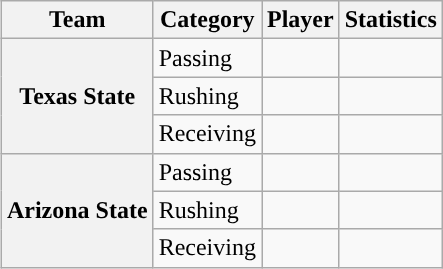<table class="wikitable" style="float:right">
<tr>
<th>Team</th>
<th>Category</th>
<th>Player</th>
<th>Statistics</th>
</tr>
<tr>
<th rowspan=3>Texas State</th>
<td>Passing</td>
<td></td>
<td></td>
</tr>
<tr>
<td>Rushing</td>
<td></td>
<td></td>
</tr>
<tr>
<td>Receiving</td>
<td></td>
<td></td>
</tr>
<tr>
<th rowspan=3>Arizona State</th>
<td>Passing</td>
<td></td>
<td></td>
</tr>
<tr>
<td>Rushing</td>
<td></td>
<td></td>
</tr>
<tr>
<td>Receiving</td>
<td></td>
<td></td>
</tr>
</table>
